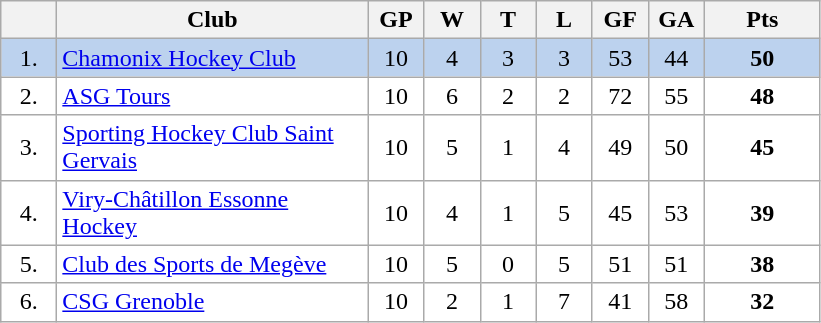<table class="wikitable">
<tr>
<th width="30"></th>
<th width="200">Club</th>
<th width="30">GP</th>
<th width="30">W</th>
<th width="30">T</th>
<th width="30">L</th>
<th width="30">GF</th>
<th width="30">GA</th>
<th width="70">Pts</th>
</tr>
<tr bgcolor="#BCD2EE" align="center">
<td>1.</td>
<td align="left"><a href='#'>Chamonix Hockey Club</a></td>
<td>10</td>
<td>4</td>
<td>3</td>
<td>3</td>
<td>53</td>
<td>44</td>
<td><strong>50</strong></td>
</tr>
<tr bgcolor="#FFFFFF" align="center">
<td>2.</td>
<td align="left"><a href='#'>ASG Tours</a></td>
<td>10</td>
<td>6</td>
<td>2</td>
<td>2</td>
<td>72</td>
<td>55</td>
<td><strong>48</strong></td>
</tr>
<tr bgcolor="#FFFFFF" align="center">
<td>3.</td>
<td align="left"><a href='#'>Sporting Hockey Club Saint Gervais</a></td>
<td>10</td>
<td>5</td>
<td>1</td>
<td>4</td>
<td>49</td>
<td>50</td>
<td><strong>45</strong></td>
</tr>
<tr bgcolor="#FFFFFF" align="center">
<td>4.</td>
<td align="left"><a href='#'>Viry-Châtillon Essonne Hockey</a></td>
<td>10</td>
<td>4</td>
<td>1</td>
<td>5</td>
<td>45</td>
<td>53</td>
<td><strong>39</strong></td>
</tr>
<tr bgcolor="#FFFFFF" align="center">
<td>5.</td>
<td align="left"><a href='#'>Club des Sports de Megève</a></td>
<td>10</td>
<td>5</td>
<td>0</td>
<td>5</td>
<td>51</td>
<td>51</td>
<td><strong>38</strong></td>
</tr>
<tr bgcolor="#FFFFFF" align="center">
<td>6.</td>
<td align="left"><a href='#'>CSG Grenoble</a></td>
<td>10</td>
<td>2</td>
<td>1</td>
<td>7</td>
<td>41</td>
<td>58</td>
<td><strong>32</strong></td>
</tr>
</table>
